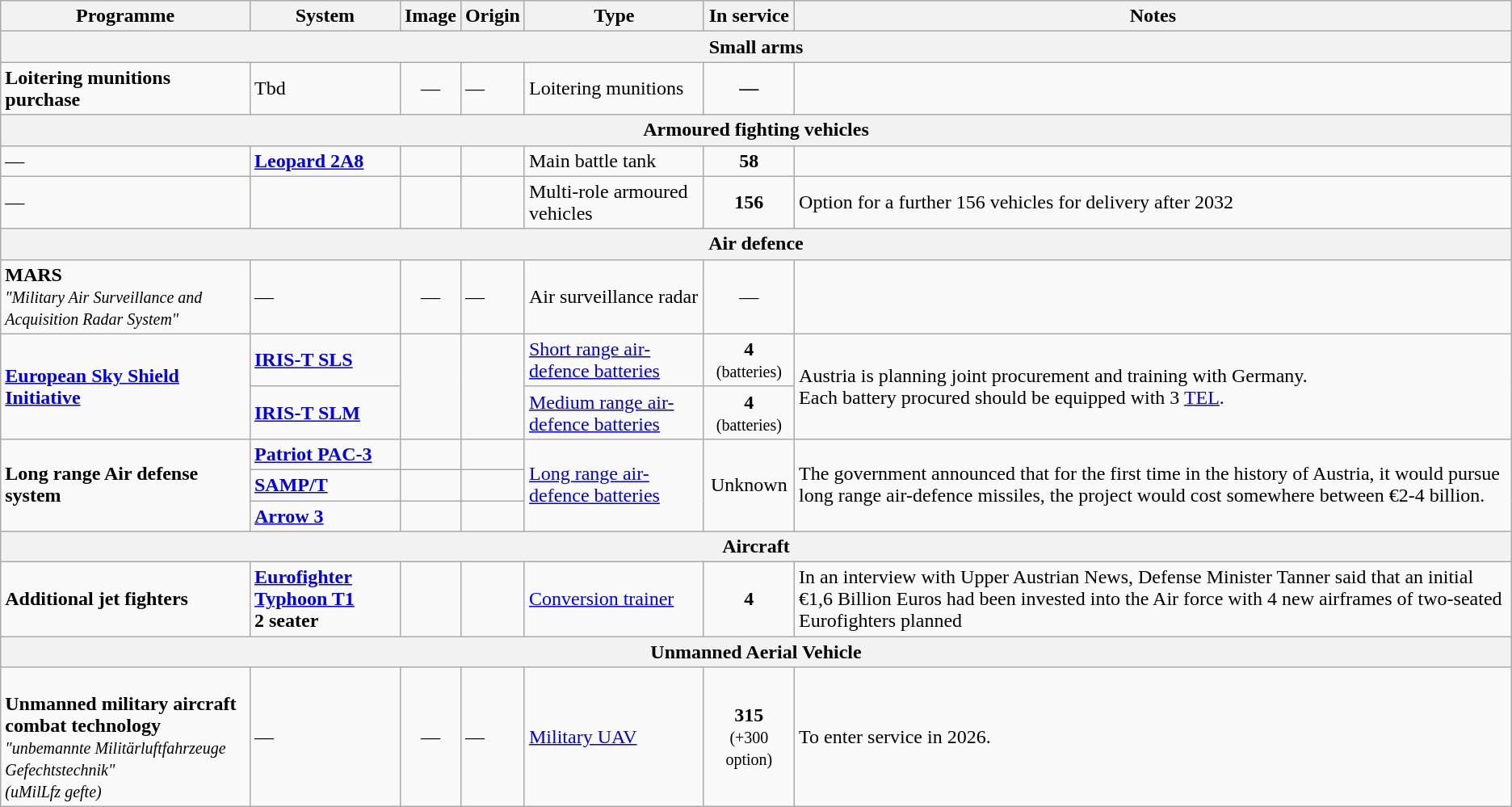<table class="wikitable">
<tr>
<th>Programme</th>
<th>System</th>
<th>Image</th>
<th>Origin</th>
<th>Type</th>
<th>In service</th>
<th>Notes</th>
</tr>
<tr>
<th colspan="7">Small arms</th>
</tr>
<tr>
<td><strong>Loitering munitions purchase</strong></td>
<td>Tbd</td>
<td style="text-align: center;">—</td>
<td>—</td>
<td>Loitering munitions</td>
<td style="text-align: center;"><strong>—</strong></td>
<td></td>
</tr>
<tr>
<th colspan="7">Armoured fighting vehicles</th>
</tr>
<tr>
<td>—</td>
<td><strong><a href='#'>Leopard 2A8</a></strong></td>
<td style="text-align: center; "></td>
<td></td>
<td>Main battle tank</td>
<td style="text-align: center; "><strong>58</strong></td>
<td></td>
</tr>
<tr>
<td>—</td>
<td><strong></strong></td>
<td style="text-align: center; "></td>
<td></td>
<td>Multi-role armoured vehicles</td>
<td style="text-align: center; "><strong>156</strong></td>
<td>Option for a further 156 vehicles for delivery after 2032</td>
</tr>
<tr>
<th colspan="7">Air defence</th>
</tr>
<tr>
<td><strong>MARS</strong><br><em><small>"Military Air Surveillance and Acquisition Radar System"</small></em></td>
<td>—</td>
<td style="text-align: center; ">—</td>
<td>—</td>
<td>Air surveillance radar</td>
<td style="text-align: center; ">—</td>
<td></td>
</tr>
<tr>
<td rowspan="2"><strong><a href='#'>European Sky Shield Initiative</a></strong></td>
<td><a href='#'><strong>IRIS-T SLS</strong></a></td>
<td rowspan="2" style="text-align: center; "></td>
<td rowspan="2"><br></td>
<td><a href='#'>Short range air-defence batteries</a></td>
<td style="text-align: center; "><strong>4</strong><br><small>(batteries)</small></td>
<td rowspan="2">Austria is planning joint procurement and training with Germany.<br>Each battery procured should be equipped with 3 <a href='#'>TEL</a>.</td>
</tr>
<tr>
<td><a href='#'><strong>IRIS-T SLM</strong></a></td>
<td><a href='#'>Medium range air-defence batteries</a></td>
<td style="text-align: center; "><strong>4</strong><br><small>(batteries)</small></td>
</tr>
<tr>
<td rowspan="3"><strong>Long range Air defense system</strong></td>
<td><a href='#'><strong>Patriot PAC-3</strong></a></td>
<td style="text-align: center; "></td>
<td><br></td>
<td rowspan="3"><a href='#'>Long range air-defence batteries</a></td>
<td rowspan="3" style="text-align: center; ">Unknown</td>
<td rowspan="3">The government announced that for the first time in the history of Austria, it would pursue long range air-defence missiles, the project would cost somewhere between €2-4 billion.</td>
</tr>
<tr>
<td><strong><a href='#'>SAMP/T</a></strong></td>
<td></td>
<td><br></td>
</tr>
<tr>
<td><strong><a href='#'>Arrow 3</a></strong></td>
<td style="text-align: center; "></td>
<td><br></td>
</tr>
<tr>
<th colspan="7">Aircraft</th>
</tr>
<tr>
<td><strong>Additional jet fighters</strong></td>
<td><strong><a href='#'>Eurofighter Typhoon T1</a></strong><br><strong>2 seater</strong></td>
<td style="text-align: center; "></td>
<td><br><br><br></td>
<td><a href='#'>Conversion trainer</a></td>
<td style="text-align: center; "><strong>4</strong><br></td>
<td>In an interview with Upper Austrian News, Defense Minister Tanner said that an initial €1,6 Billion Euros had been invested into the Air force with 4 new airframes of two-seated Eurofighters planned</td>
</tr>
<tr>
<th colspan="7">Unmanned Aerial Vehicle</th>
</tr>
<tr>
<td><br><strong>Unmanned military aircraft combat technology</strong><br><em><small>"unbemannte Militärluftfahrzeuge Gefechtstechnik"</small></em><br><em><small>(uMilLfz gefte)</small></em></td>
<td>—</td>
<td style="text-align: center; ">—</td>
<td>—</td>
<td><a href='#'>Military UAV</a></td>
<td style="text-align: center; "><strong>315</strong><br><small>(+300 option)</small><br></td>
<td>To enter service in 2026.</td>
</tr>
</table>
